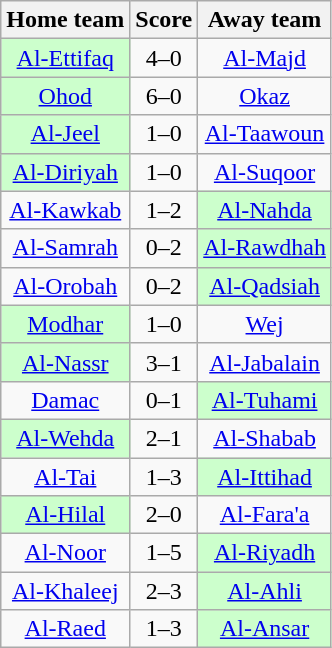<table class="wikitable" style="text-align: center">
<tr>
<th>Home team</th>
<th>Score</th>
<th>Away team</th>
</tr>
<tr>
<td bgcolor="ccffcc"><a href='#'>Al-Ettifaq</a></td>
<td>4–0</td>
<td><a href='#'>Al-Majd</a></td>
</tr>
<tr>
<td bgcolor="ccffcc"><a href='#'>Ohod</a></td>
<td>6–0</td>
<td><a href='#'>Okaz</a></td>
</tr>
<tr>
<td bgcolor="ccffcc"><a href='#'>Al-Jeel</a></td>
<td>1–0</td>
<td><a href='#'>Al-Taawoun</a></td>
</tr>
<tr>
<td bgcolor="ccffcc"><a href='#'>Al-Diriyah</a></td>
<td>1–0</td>
<td><a href='#'>Al-Suqoor</a></td>
</tr>
<tr>
<td><a href='#'>Al-Kawkab</a></td>
<td>1–2</td>
<td bgcolor="ccffcc"><a href='#'>Al-Nahda</a></td>
</tr>
<tr>
<td><a href='#'>Al-Samrah</a></td>
<td>0–2</td>
<td bgcolor="ccffcc"><a href='#'>Al-Rawdhah</a></td>
</tr>
<tr>
<td><a href='#'>Al-Orobah</a></td>
<td>0–2</td>
<td bgcolor="ccffcc"><a href='#'>Al-Qadsiah</a></td>
</tr>
<tr>
<td bgcolor="ccffcc"><a href='#'>Modhar</a></td>
<td>1–0</td>
<td><a href='#'>Wej</a></td>
</tr>
<tr>
<td bgcolor="ccffcc"><a href='#'>Al-Nassr</a></td>
<td>3–1</td>
<td><a href='#'>Al-Jabalain</a></td>
</tr>
<tr>
<td><a href='#'>Damac</a></td>
<td>0–1</td>
<td bgcolor="ccffcc"><a href='#'>Al-Tuhami</a></td>
</tr>
<tr>
<td bgcolor="ccffcc"><a href='#'>Al-Wehda</a></td>
<td>2–1</td>
<td><a href='#'>Al-Shabab</a></td>
</tr>
<tr>
<td><a href='#'>Al-Tai</a></td>
<td>1–3</td>
<td bgcolor="ccffcc"><a href='#'>Al-Ittihad</a></td>
</tr>
<tr>
<td bgcolor="ccffcc"><a href='#'>Al-Hilal</a></td>
<td>2–0</td>
<td><a href='#'>Al-Fara'a</a></td>
</tr>
<tr>
<td><a href='#'>Al-Noor</a></td>
<td>1–5</td>
<td bgcolor="ccffcc"><a href='#'>Al-Riyadh</a></td>
</tr>
<tr>
<td><a href='#'>Al-Khaleej</a></td>
<td>2–3</td>
<td bgcolor="ccffcc"><a href='#'>Al-Ahli</a></td>
</tr>
<tr>
<td><a href='#'>Al-Raed</a></td>
<td>1–3</td>
<td bgcolor="ccffcc"><a href='#'>Al-Ansar</a></td>
</tr>
</table>
